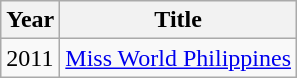<table class="wikitable">
<tr>
<th>Year</th>
<th>Title</th>
</tr>
<tr>
<td>2011</td>
<td><a href='#'>Miss World Philippines</a></td>
</tr>
</table>
